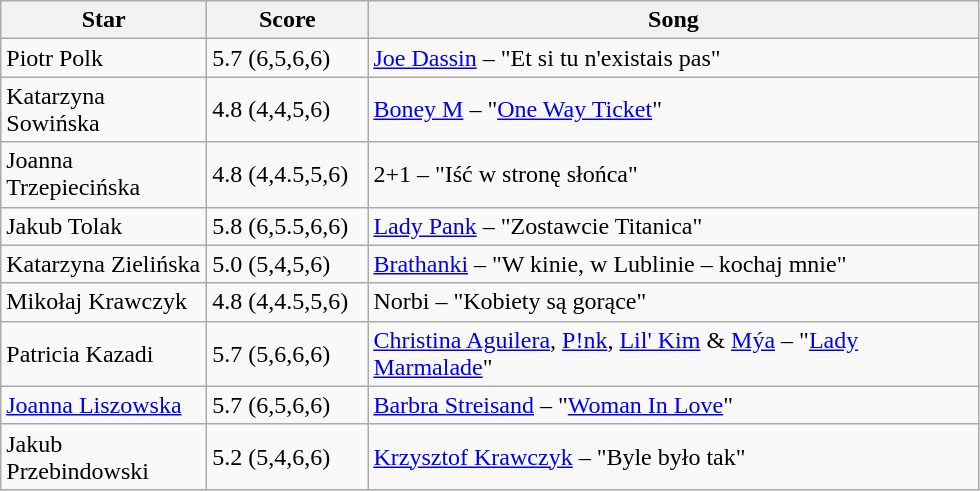<table class="wikitable">
<tr>
<th style="width:130px;">Star</th>
<th style="width:100px;">Score</th>
<th style="width:400px;">Song</th>
</tr>
<tr>
<td>Piotr Polk</td>
<td>5.7 (6,5,6,6)</td>
<td><a href='#'>Joe Dassin</a> – "Et si tu n'existais pas"</td>
</tr>
<tr>
<td>Katarzyna Sowińska</td>
<td>4.8 (4,4,5,6)</td>
<td><a href='#'>Boney M</a> – "<a href='#'>One Way Ticket</a>"</td>
</tr>
<tr>
<td>Joanna Trzepiecińska</td>
<td>4.8 (4,4.5,5,6)</td>
<td>2+1 – "Iść w stronę słońca"</td>
</tr>
<tr>
<td>Jakub Tolak</td>
<td>5.8 (6,5.5,6,6)</td>
<td><a href='#'>Lady Pank</a> – "Zostawcie Titanica"</td>
</tr>
<tr>
<td>Katarzyna Zielińska</td>
<td>5.0 (5,4,5,6)</td>
<td><a href='#'>Brathanki</a> – "W kinie, w Lublinie – kochaj mnie"</td>
</tr>
<tr>
<td>Mikołaj Krawczyk</td>
<td>4.8 (4,4.5,5,6)</td>
<td>Norbi – "Kobiety są gorące"</td>
</tr>
<tr>
<td>Patricia Kazadi</td>
<td>5.7 (5,6,6,6)</td>
<td><a href='#'>Christina Aguilera</a>, <a href='#'>P!nk</a>, <a href='#'>Lil' Kim</a> & <a href='#'>Mýa</a> – "<a href='#'>Lady Marmalade</a>"</td>
</tr>
<tr>
<td><a href='#'>Joanna Liszowska</a></td>
<td>5.7 (6,5,6,6)</td>
<td><a href='#'>Barbra Streisand</a> – "<a href='#'>Woman In Love</a>"</td>
</tr>
<tr>
<td>Jakub Przebindowski</td>
<td>5.2 (5,4,6,6)</td>
<td><a href='#'>Krzysztof Krawczyk</a> – "Byle było tak"</td>
</tr>
</table>
